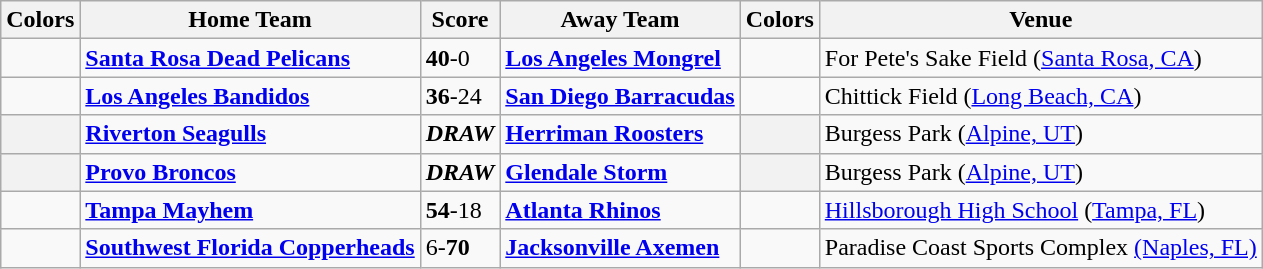<table class="wikitable">
<tr>
<th>Colors</th>
<th>Home Team</th>
<th>Score</th>
<th>Away Team</th>
<th>Colors</th>
<th>Venue</th>
</tr>
<tr>
<td></td>
<td><strong><a href='#'>Santa Rosa Dead Pelicans</a></strong></td>
<td><strong>40</strong>-0</td>
<td><strong><a href='#'>Los Angeles Mongrel</a></strong></td>
<td></td>
<td>For Pete's Sake Field (<a href='#'>Santa Rosa, CA</a>)</td>
</tr>
<tr>
<td></td>
<td><strong><a href='#'>Los Angeles Bandidos</a></strong></td>
<td><strong>36</strong>-24</td>
<td><strong><a href='#'>San Diego Barracudas</a></strong></td>
<td></td>
<td>Chittick Field (<a href='#'>Long Beach, CA</a>)</td>
</tr>
<tr>
<th></th>
<td><strong><a href='#'>Riverton Seagulls</a></strong></td>
<td><strong><em>DRAW</em></strong></td>
<td><strong><a href='#'>Herriman Roosters</a></strong></td>
<th></th>
<td>Burgess Park (<a href='#'>Alpine, UT</a>)</td>
</tr>
<tr>
<th></th>
<td><strong><a href='#'>Provo Broncos</a></strong></td>
<td><strong><em>DRAW</em></strong></td>
<td><strong><a href='#'>Glendale Storm</a></strong></td>
<th></th>
<td>Burgess Park (<a href='#'>Alpine, UT</a>)</td>
</tr>
<tr>
<td></td>
<td><strong><a href='#'>Tampa Mayhem</a></strong></td>
<td><strong>54</strong>-18</td>
<td><strong><a href='#'>Atlanta Rhinos</a></strong></td>
<td></td>
<td><a href='#'>Hillsborough High School</a> (<a href='#'>Tampa, FL</a>)</td>
</tr>
<tr>
<td></td>
<td><strong><a href='#'>Southwest Florida Copperheads</a></strong></td>
<td>6-<strong>70</strong></td>
<td><strong><a href='#'>Jacksonville Axemen</a></strong></td>
<td></td>
<td>Paradise Coast Sports Complex <a href='#'>(Naples, FL)</a></td>
</tr>
</table>
